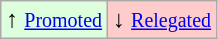<table class="wikitable" align="center">
<tr>
<td style="background:#ddffdd">↑ <small><a href='#'>Promoted</a></small></td>
<td style="background:#ffcccc">↓ <small><a href='#'>Relegated</a></small></td>
</tr>
</table>
